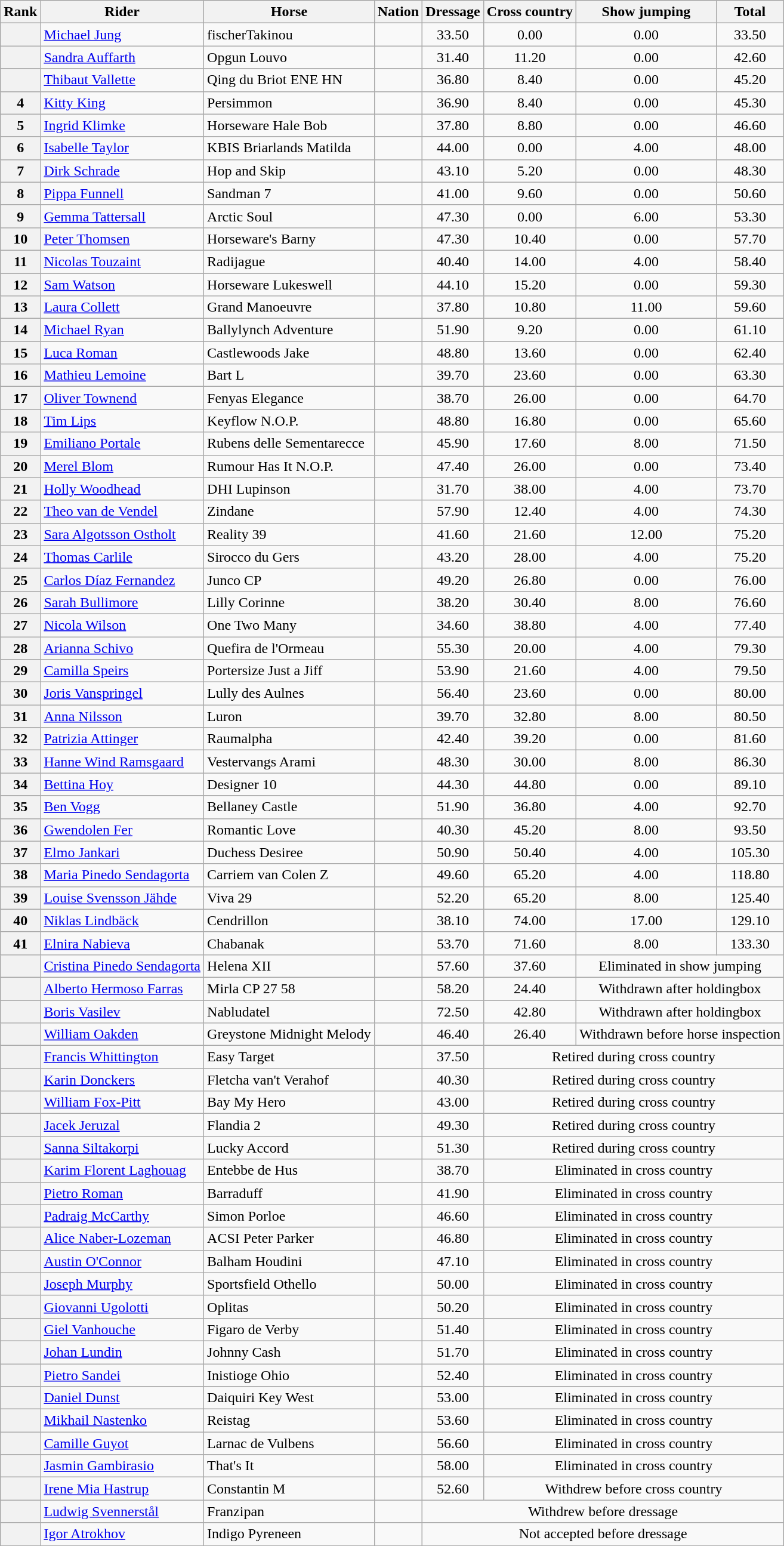<table class="wikitable sortable">
<tr>
<th>Rank</th>
<th>Rider</th>
<th>Horse</th>
<th>Nation</th>
<th>Dressage</th>
<th>Cross country</th>
<th>Show jumping</th>
<th>Total</th>
</tr>
<tr>
<th></th>
<td><a href='#'>Michael Jung</a></td>
<td>fischerTakinou</td>
<td></td>
<td align=center>33.50</td>
<td align=center>0.00</td>
<td align=center>0.00</td>
<td align=center>33.50</td>
</tr>
<tr>
<th></th>
<td><a href='#'>Sandra Auffarth</a></td>
<td>Opgun Louvo</td>
<td></td>
<td align=center>31.40</td>
<td align=center>11.20</td>
<td align=center>0.00</td>
<td align=center>42.60</td>
</tr>
<tr>
<th></th>
<td><a href='#'>Thibaut Vallette</a></td>
<td>Qing du Briot ENE HN</td>
<td></td>
<td align=center>36.80</td>
<td align=center>8.40</td>
<td align=center>0.00</td>
<td align=center>45.20</td>
</tr>
<tr>
<th>4</th>
<td><a href='#'>Kitty King</a></td>
<td>Persimmon</td>
<td></td>
<td align=center>36.90</td>
<td align=center>8.40</td>
<td align=center>0.00</td>
<td align=center>45.30</td>
</tr>
<tr>
<th>5</th>
<td><a href='#'>Ingrid Klimke</a></td>
<td>Horseware Hale Bob</td>
<td></td>
<td align=center>37.80</td>
<td align=center>8.80</td>
<td align=center>0.00</td>
<td align=center>46.60</td>
</tr>
<tr>
<th>6</th>
<td><a href='#'>Isabelle Taylor</a></td>
<td>KBIS Briarlands Matilda</td>
<td></td>
<td align=center>44.00</td>
<td align=center>0.00</td>
<td align=center>4.00</td>
<td align=center>48.00</td>
</tr>
<tr>
<th>7</th>
<td><a href='#'>Dirk Schrade</a></td>
<td>Hop and Skip</td>
<td></td>
<td align=center>43.10</td>
<td align=center>5.20</td>
<td align=center>0.00</td>
<td align=center>48.30</td>
</tr>
<tr>
<th>8</th>
<td><a href='#'>Pippa Funnell</a></td>
<td>Sandman 7</td>
<td></td>
<td align=center>41.00</td>
<td align=center>9.60</td>
<td align=center>0.00</td>
<td align=center>50.60</td>
</tr>
<tr>
<th>9</th>
<td><a href='#'>Gemma Tattersall</a></td>
<td>Arctic Soul</td>
<td></td>
<td align=center>47.30</td>
<td align=center>0.00</td>
<td align=center>6.00</td>
<td align=center>53.30</td>
</tr>
<tr>
<th>10</th>
<td><a href='#'>Peter Thomsen</a></td>
<td>Horseware's Barny</td>
<td></td>
<td align=center>47.30</td>
<td align=center>10.40</td>
<td align=center>0.00</td>
<td align=center>57.70</td>
</tr>
<tr>
<th>11</th>
<td><a href='#'>Nicolas Touzaint</a></td>
<td>Radijague</td>
<td></td>
<td align=center>40.40</td>
<td align=center>14.00</td>
<td align=center>4.00</td>
<td align=center>58.40</td>
</tr>
<tr>
<th>12</th>
<td><a href='#'>Sam Watson</a></td>
<td>Horseware Lukeswell</td>
<td></td>
<td align=center>44.10</td>
<td align=center>15.20</td>
<td align=center>0.00</td>
<td align=center>59.30</td>
</tr>
<tr>
<th>13</th>
<td><a href='#'>Laura Collett</a></td>
<td>Grand Manoeuvre</td>
<td></td>
<td align=center>37.80</td>
<td align=center>10.80</td>
<td align=center>11.00</td>
<td align=center>59.60</td>
</tr>
<tr>
<th>14</th>
<td><a href='#'>Michael Ryan</a></td>
<td>Ballylynch Adventure</td>
<td></td>
<td align=center>51.90</td>
<td align=center>9.20</td>
<td align=center>0.00</td>
<td align=center>61.10</td>
</tr>
<tr>
<th>15</th>
<td><a href='#'>Luca Roman</a></td>
<td>Castlewoods Jake</td>
<td></td>
<td align=center>48.80</td>
<td align=center>13.60</td>
<td align=center>0.00</td>
<td align=center>62.40</td>
</tr>
<tr>
<th>16</th>
<td><a href='#'>Mathieu Lemoine</a></td>
<td>Bart L</td>
<td></td>
<td align=center>39.70</td>
<td align=center>23.60</td>
<td align=center>0.00</td>
<td align=center>63.30</td>
</tr>
<tr>
<th>17</th>
<td><a href='#'>Oliver Townend</a></td>
<td>Fenyas Elegance</td>
<td></td>
<td align=center>38.70</td>
<td align=center>26.00</td>
<td align=center>0.00</td>
<td align=center>64.70</td>
</tr>
<tr>
<th>18</th>
<td><a href='#'>Tim Lips</a></td>
<td>Keyflow N.O.P.</td>
<td></td>
<td align=center>48.80</td>
<td align=center>16.80</td>
<td align=center>0.00</td>
<td align=center>65.60</td>
</tr>
<tr>
<th>19</th>
<td><a href='#'>Emiliano Portale</a></td>
<td>Rubens delle Sementarecce</td>
<td></td>
<td align=center>45.90</td>
<td align=center>17.60</td>
<td align=center>8.00</td>
<td align=center>71.50</td>
</tr>
<tr>
<th>20</th>
<td><a href='#'>Merel Blom</a></td>
<td>Rumour Has It N.O.P.</td>
<td></td>
<td align=center>47.40</td>
<td align=center>26.00</td>
<td align=center>0.00</td>
<td align=center>73.40</td>
</tr>
<tr>
<th>21</th>
<td><a href='#'>Holly Woodhead</a></td>
<td>DHI Lupinson</td>
<td></td>
<td align=center>31.70</td>
<td align=center>38.00</td>
<td align=center>4.00</td>
<td align=center>73.70</td>
</tr>
<tr>
<th>22</th>
<td><a href='#'>Theo van de Vendel</a></td>
<td>Zindane</td>
<td></td>
<td align=center>57.90</td>
<td align=center>12.40</td>
<td align=center>4.00</td>
<td align=center>74.30</td>
</tr>
<tr>
<th>23</th>
<td><a href='#'>Sara Algotsson Ostholt</a></td>
<td>Reality 39</td>
<td></td>
<td align=center>41.60</td>
<td align=center>21.60</td>
<td align=center>12.00</td>
<td align=center>75.20</td>
</tr>
<tr>
<th>24</th>
<td><a href='#'>Thomas Carlile</a></td>
<td>Sirocco du Gers</td>
<td></td>
<td align=center>43.20</td>
<td align=center>28.00</td>
<td align=center>4.00</td>
<td align=center>75.20</td>
</tr>
<tr>
<th>25</th>
<td><a href='#'>Carlos Díaz Fernandez</a></td>
<td>Junco CP</td>
<td></td>
<td align=center>49.20</td>
<td align=center>26.80</td>
<td align=center>0.00</td>
<td align=center>76.00</td>
</tr>
<tr>
<th>26</th>
<td><a href='#'>Sarah Bullimore</a></td>
<td>Lilly Corinne</td>
<td></td>
<td align=center>38.20</td>
<td align=center>30.40</td>
<td align=center>8.00</td>
<td align=center>76.60</td>
</tr>
<tr>
<th>27</th>
<td><a href='#'>Nicola Wilson</a></td>
<td>One Two Many</td>
<td></td>
<td align=center>34.60</td>
<td align=center>38.80</td>
<td align=center>4.00</td>
<td align=center>77.40</td>
</tr>
<tr>
<th>28</th>
<td><a href='#'>Arianna Schivo</a></td>
<td>Quefira de l'Ormeau</td>
<td></td>
<td align=center>55.30</td>
<td align=center>20.00</td>
<td align=center>4.00</td>
<td align=center>79.30</td>
</tr>
<tr>
<th>29</th>
<td><a href='#'>Camilla Speirs</a></td>
<td>Portersize Just a Jiff</td>
<td></td>
<td align=center>53.90</td>
<td align=center>21.60</td>
<td align=center>4.00</td>
<td align=center>79.50</td>
</tr>
<tr>
<th>30</th>
<td><a href='#'>Joris Vanspringel</a></td>
<td>Lully des Aulnes</td>
<td></td>
<td align=center>56.40</td>
<td align=center>23.60</td>
<td align=center>0.00</td>
<td align=center>80.00</td>
</tr>
<tr>
<th>31</th>
<td><a href='#'>Anna Nilsson</a></td>
<td>Luron</td>
<td></td>
<td align=center>39.70</td>
<td align=center>32.80</td>
<td align=center>8.00</td>
<td align=center>80.50</td>
</tr>
<tr>
<th>32</th>
<td><a href='#'>Patrizia Attinger</a></td>
<td>Raumalpha</td>
<td></td>
<td align=center>42.40</td>
<td align=center>39.20</td>
<td align=center>0.00</td>
<td align=center>81.60</td>
</tr>
<tr>
<th>33</th>
<td><a href='#'>Hanne Wind Ramsgaard</a></td>
<td>Vestervangs Arami</td>
<td></td>
<td align=center>48.30</td>
<td align=center>30.00</td>
<td align=center>8.00</td>
<td align=center>86.30</td>
</tr>
<tr>
<th>34</th>
<td><a href='#'>Bettina Hoy</a></td>
<td>Designer 10</td>
<td></td>
<td align=center>44.30</td>
<td align=center>44.80</td>
<td align=center>0.00</td>
<td align=center>89.10</td>
</tr>
<tr>
<th>35</th>
<td><a href='#'>Ben Vogg</a></td>
<td>Bellaney Castle</td>
<td></td>
<td align=center>51.90</td>
<td align=center>36.80</td>
<td align=center>4.00</td>
<td align=center>92.70</td>
</tr>
<tr>
<th>36</th>
<td><a href='#'>Gwendolen Fer</a></td>
<td>Romantic Love</td>
<td></td>
<td align=center>40.30</td>
<td align=center>45.20</td>
<td align=center>8.00</td>
<td align=center>93.50</td>
</tr>
<tr>
<th>37</th>
<td><a href='#'>Elmo Jankari</a></td>
<td>Duchess Desiree</td>
<td></td>
<td align=center>50.90</td>
<td align=center>50.40</td>
<td align=center>4.00</td>
<td align=center>105.30</td>
</tr>
<tr>
<th>38</th>
<td><a href='#'>Maria Pinedo Sendagorta</a></td>
<td>Carriem van Colen Z</td>
<td></td>
<td align=center>49.60</td>
<td align=center>65.20</td>
<td align=center>4.00</td>
<td align=center>118.80</td>
</tr>
<tr>
<th>39</th>
<td><a href='#'>Louise Svensson Jähde</a></td>
<td>Viva 29</td>
<td></td>
<td align=center>52.20</td>
<td align=center>65.20</td>
<td align=center>8.00</td>
<td align=center>125.40</td>
</tr>
<tr>
<th>40</th>
<td><a href='#'>Niklas Lindbäck</a></td>
<td>Cendrillon</td>
<td></td>
<td align=center>38.10</td>
<td align=center>74.00</td>
<td align=center>17.00</td>
<td align=center>129.10</td>
</tr>
<tr>
<th>41</th>
<td><a href='#'>Elnira Nabieva</a></td>
<td>Chabanak</td>
<td></td>
<td align=center>53.70</td>
<td align=center>71.60</td>
<td align=center>8.00</td>
<td align=center>133.30</td>
</tr>
<tr>
<th></th>
<td><a href='#'>Cristina Pinedo Sendagorta</a></td>
<td>Helena XII</td>
<td></td>
<td align=center>57.60</td>
<td align=center>37.60</td>
<td colspan=2 align=center>Eliminated in show jumping</td>
</tr>
<tr>
<th></th>
<td><a href='#'>Alberto Hermoso Farras</a></td>
<td>Mirla CP 27 58</td>
<td></td>
<td align=center>58.20</td>
<td align=center>24.40</td>
<td colspan=2 align=center>Withdrawn after holdingbox</td>
</tr>
<tr>
<th></th>
<td><a href='#'>Boris Vasilev</a></td>
<td>Nabludatel</td>
<td></td>
<td align=center>72.50</td>
<td align=center>42.80</td>
<td colspan=2 align=center>Withdrawn after holdingbox</td>
</tr>
<tr>
<th></th>
<td><a href='#'>William Oakden</a></td>
<td>Greystone Midnight Melody</td>
<td></td>
<td align=center>46.40</td>
<td align=center>26.40</td>
<td colspan=2 align=center>Withdrawn before horse inspection</td>
</tr>
<tr>
<th></th>
<td><a href='#'>Francis Whittington</a></td>
<td>Easy Target</td>
<td></td>
<td align=center>37.50</td>
<td colspan=3 align=center>Retired during cross country</td>
</tr>
<tr>
<th></th>
<td><a href='#'>Karin Donckers</a></td>
<td>Fletcha van't Verahof</td>
<td></td>
<td align=center>40.30</td>
<td colspan=3 align=center>Retired during cross country</td>
</tr>
<tr>
<th></th>
<td><a href='#'>William Fox-Pitt</a></td>
<td>Bay My Hero</td>
<td></td>
<td align=center>43.00</td>
<td colspan=3 align=center>Retired during cross country</td>
</tr>
<tr>
<th></th>
<td><a href='#'>Jacek Jeruzal</a></td>
<td>Flandia 2</td>
<td></td>
<td align=center>49.30</td>
<td colspan=3 align=center>Retired during cross country</td>
</tr>
<tr>
<th></th>
<td><a href='#'>Sanna Siltakorpi</a></td>
<td>Lucky Accord</td>
<td></td>
<td align=center>51.30</td>
<td colspan=3 align=center>Retired during cross country</td>
</tr>
<tr>
<th></th>
<td><a href='#'>Karim Florent Laghouag</a></td>
<td>Entebbe de Hus</td>
<td></td>
<td align=center>38.70</td>
<td colspan=3 align=center>Eliminated in cross country</td>
</tr>
<tr>
<th></th>
<td><a href='#'>Pietro Roman</a></td>
<td>Barraduff</td>
<td></td>
<td align=center>41.90</td>
<td colspan=3 align=center>Eliminated in cross country</td>
</tr>
<tr>
<th></th>
<td><a href='#'>Padraig McCarthy</a></td>
<td>Simon Porloe</td>
<td></td>
<td align=center>46.60</td>
<td colspan=3 align=center>Eliminated in cross country</td>
</tr>
<tr>
<th></th>
<td><a href='#'>Alice Naber-Lozeman</a></td>
<td>ACSI Peter Parker</td>
<td></td>
<td align=center>46.80</td>
<td colspan=3 align=center>Eliminated in cross country</td>
</tr>
<tr>
<th></th>
<td><a href='#'>Austin O'Connor</a></td>
<td>Balham Houdini</td>
<td></td>
<td align=center>47.10</td>
<td colspan=3 align=center>Eliminated in cross country</td>
</tr>
<tr>
<th></th>
<td><a href='#'>Joseph Murphy</a></td>
<td>Sportsfield Othello</td>
<td></td>
<td align=center>50.00</td>
<td colspan=3 align=center>Eliminated in cross country</td>
</tr>
<tr>
<th></th>
<td><a href='#'>Giovanni Ugolotti</a></td>
<td>Oplitas</td>
<td></td>
<td align=center>50.20</td>
<td colspan=3 align=center>Eliminated in cross country</td>
</tr>
<tr>
<th></th>
<td><a href='#'>Giel Vanhouche</a></td>
<td>Figaro de Verby</td>
<td></td>
<td align=center>51.40</td>
<td colspan=3 align=center>Eliminated in cross country</td>
</tr>
<tr>
<th></th>
<td><a href='#'>Johan Lundin</a></td>
<td>Johnny Cash</td>
<td></td>
<td align=center>51.70</td>
<td colspan=3 align=center>Eliminated in cross country</td>
</tr>
<tr>
<th></th>
<td><a href='#'>Pietro Sandei</a></td>
<td>Inistioge Ohio</td>
<td></td>
<td align=center>52.40</td>
<td colspan=3 align=center>Eliminated in cross country</td>
</tr>
<tr>
<th></th>
<td><a href='#'>Daniel Dunst</a></td>
<td>Daiquiri Key West</td>
<td></td>
<td align=center>53.00</td>
<td colspan=3 align=center>Eliminated in cross country</td>
</tr>
<tr>
<th></th>
<td><a href='#'>Mikhail Nastenko</a></td>
<td>Reistag</td>
<td></td>
<td align=center>53.60</td>
<td colspan=3 align=center>Eliminated in cross country</td>
</tr>
<tr>
<th></th>
<td><a href='#'>Camille Guyot</a></td>
<td>Larnac de Vulbens</td>
<td></td>
<td align=center>56.60</td>
<td colspan=3 align=center>Eliminated in cross country</td>
</tr>
<tr>
<th></th>
<td><a href='#'>Jasmin Gambirasio</a></td>
<td>That's It</td>
<td></td>
<td align=center>58.00</td>
<td colspan=3 align=center>Eliminated in cross country</td>
</tr>
<tr>
<th></th>
<td><a href='#'>Irene Mia Hastrup</a></td>
<td>Constantin M</td>
<td></td>
<td align=center>52.60</td>
<td colspan=3 align=center>Withdrew before cross country</td>
</tr>
<tr>
<th></th>
<td><a href='#'>Ludwig Svennerstål</a></td>
<td>Franzipan</td>
<td></td>
<td colspan=4 align=center>Withdrew before dressage</td>
</tr>
<tr>
<th></th>
<td><a href='#'>Igor Atrokhov</a></td>
<td>Indigo Pyreneen</td>
<td></td>
<td colspan=4 align=center>Not accepted before dressage</td>
</tr>
<tr>
</tr>
</table>
